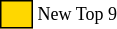<table class="toccolours" style="font-size: 75%; white-space: nowrap;">
<tr>
<td style="background:gold; border: 1px solid black;">      </td>
<td>New Top 9</td>
</tr>
<tr>
</tr>
</table>
